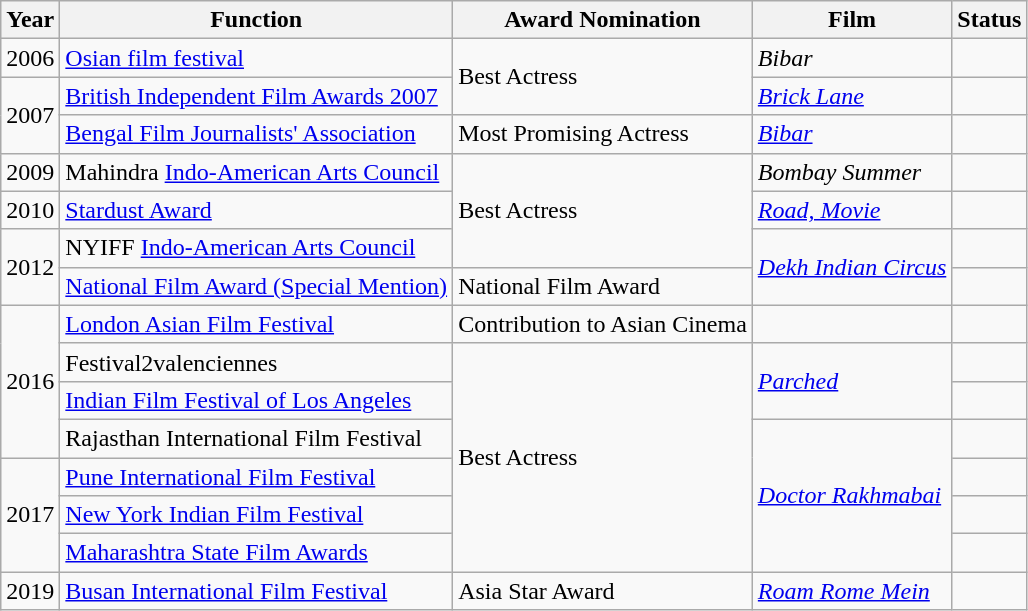<table class="wikitable sortable">
<tr>
<th>Year</th>
<th>Function</th>
<th>Award Nomination</th>
<th>Film</th>
<th>Status</th>
</tr>
<tr>
<td>2006</td>
<td><a href='#'>Osian film festival</a></td>
<td rowspan="2">Best Actress</td>
<td><em>Bibar</em></td>
<td></td>
</tr>
<tr>
<td rowspan="2">2007</td>
<td><a href='#'>British Independent Film Awards 2007</a></td>
<td><em><a href='#'>Brick Lane</a></em></td>
<td></td>
</tr>
<tr>
<td><a href='#'>Bengal Film Journalists' Association</a></td>
<td>Most Promising Actress</td>
<td><em><a href='#'>Bibar</a></em></td>
<td></td>
</tr>
<tr>
<td>2009</td>
<td>Mahindra <a href='#'>Indo-American Arts Council</a></td>
<td rowspan="3">Best Actress</td>
<td><em>Bombay Summer</em></td>
<td></td>
</tr>
<tr>
<td>2010</td>
<td><a href='#'>Stardust Award</a></td>
<td><em><a href='#'>Road, Movie</a></em></td>
<td></td>
</tr>
<tr>
<td rowspan="2">2012</td>
<td>NYIFF <a href='#'>Indo-American Arts Council</a></td>
<td rowspan="2"><em><a href='#'>Dekh Indian Circus</a></em></td>
<td></td>
</tr>
<tr>
<td><a href='#'>National Film Award (Special Mention)</a></td>
<td Special Jury Award / Special Mention (Feature Film)>National Film Award</td>
<td></td>
</tr>
<tr>
<td rowspan="4">2016</td>
<td><a href='#'>London Asian Film Festival</a></td>
<td>Contribution to Asian Cinema</td>
<td></td>
<td></td>
</tr>
<tr>
<td>Festival2valenciennes</td>
<td rowspan="6">Best Actress</td>
<td rowspan="2"><em><a href='#'>Parched</a></em></td>
<td></td>
</tr>
<tr>
<td><a href='#'>Indian Film Festival of Los Angeles</a></td>
<td></td>
</tr>
<tr>
<td>Rajasthan International Film Festival</td>
<td rowspan="4"><em><a href='#'>Doctor Rakhmabai</a></em></td>
<td></td>
</tr>
<tr>
<td rowspan="3">2017</td>
<td><a href='#'>Pune International Film Festival</a></td>
<td></td>
</tr>
<tr>
<td><a href='#'>New York Indian Film Festival</a></td>
<td></td>
</tr>
<tr>
<td><a href='#'>Maharashtra State Film Awards</a></td>
<td></td>
</tr>
<tr>
<td>2019</td>
<td><a href='#'>Busan International Film Festival</a></td>
<td>Asia Star Award</td>
<td><em><a href='#'>Roam Rome Mein</a></em></td>
<td></td>
</tr>
</table>
